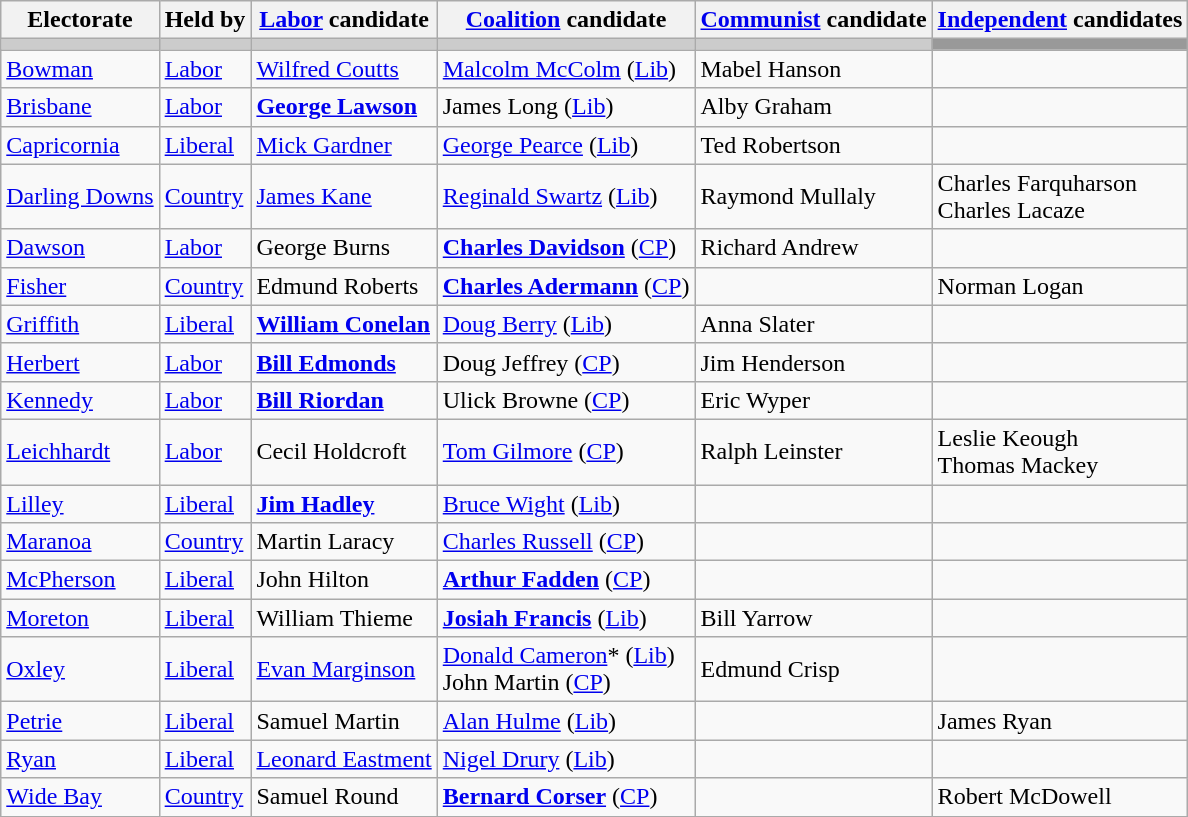<table class="wikitable">
<tr>
<th>Electorate</th>
<th>Held by</th>
<th><a href='#'>Labor</a> candidate</th>
<th><a href='#'>Coalition</a> candidate</th>
<th><a href='#'>Communist</a> candidate</th>
<th><a href='#'>Independent</a> candidates</th>
</tr>
<tr bgcolor="#cccccc">
<td></td>
<td></td>
<td></td>
<td></td>
<td></td>
<td bgcolor="#999999"></td>
</tr>
<tr>
<td><a href='#'>Bowman</a></td>
<td><a href='#'>Labor</a></td>
<td><a href='#'>Wilfred Coutts</a></td>
<td><a href='#'>Malcolm McColm</a> (<a href='#'>Lib</a>)</td>
<td>Mabel Hanson</td>
<td></td>
</tr>
<tr>
<td><a href='#'>Brisbane</a></td>
<td><a href='#'>Labor</a></td>
<td><strong><a href='#'>George Lawson</a></strong></td>
<td>James Long (<a href='#'>Lib</a>)</td>
<td>Alby Graham</td>
<td></td>
</tr>
<tr>
<td><a href='#'>Capricornia</a></td>
<td><a href='#'>Liberal</a></td>
<td><a href='#'>Mick Gardner</a></td>
<td><a href='#'>George Pearce</a> (<a href='#'>Lib</a>)</td>
<td>Ted Robertson</td>
<td></td>
</tr>
<tr>
<td><a href='#'>Darling Downs</a></td>
<td><a href='#'>Country</a></td>
<td><a href='#'>James Kane</a></td>
<td><a href='#'>Reginald Swartz</a> (<a href='#'>Lib</a>)</td>
<td>Raymond Mullaly</td>
<td>Charles Farquharson<br>Charles Lacaze</td>
</tr>
<tr>
<td><a href='#'>Dawson</a></td>
<td><a href='#'>Labor</a></td>
<td>George Burns</td>
<td><strong><a href='#'>Charles Davidson</a></strong> (<a href='#'>CP</a>)</td>
<td>Richard Andrew</td>
<td></td>
</tr>
<tr>
<td><a href='#'>Fisher</a></td>
<td><a href='#'>Country</a></td>
<td>Edmund Roberts</td>
<td><strong><a href='#'>Charles Adermann</a></strong> (<a href='#'>CP</a>)</td>
<td></td>
<td>Norman Logan</td>
</tr>
<tr>
<td><a href='#'>Griffith</a></td>
<td><a href='#'>Liberal</a></td>
<td><strong><a href='#'>William Conelan</a></strong></td>
<td><a href='#'>Doug Berry</a> (<a href='#'>Lib</a>)</td>
<td>Anna Slater</td>
<td></td>
</tr>
<tr>
<td><a href='#'>Herbert</a></td>
<td><a href='#'>Labor</a></td>
<td><strong><a href='#'>Bill Edmonds</a></strong></td>
<td>Doug Jeffrey (<a href='#'>CP</a>)</td>
<td>Jim Henderson</td>
<td></td>
</tr>
<tr>
<td><a href='#'>Kennedy</a></td>
<td><a href='#'>Labor</a></td>
<td><strong><a href='#'>Bill Riordan</a></strong></td>
<td>Ulick Browne (<a href='#'>CP</a>)</td>
<td>Eric Wyper</td>
<td></td>
</tr>
<tr>
<td><a href='#'>Leichhardt</a></td>
<td><a href='#'>Labor</a></td>
<td>Cecil Holdcroft</td>
<td><a href='#'>Tom Gilmore</a> (<a href='#'>CP</a>)</td>
<td>Ralph Leinster</td>
<td>Leslie Keough<br>Thomas Mackey</td>
</tr>
<tr>
<td><a href='#'>Lilley</a></td>
<td><a href='#'>Liberal</a></td>
<td><strong><a href='#'>Jim Hadley</a></strong></td>
<td><a href='#'>Bruce Wight</a> (<a href='#'>Lib</a>)</td>
<td></td>
<td></td>
</tr>
<tr>
<td><a href='#'>Maranoa</a></td>
<td><a href='#'>Country</a></td>
<td>Martin Laracy</td>
<td><a href='#'>Charles Russell</a> (<a href='#'>CP</a>)</td>
<td></td>
<td></td>
</tr>
<tr>
<td><a href='#'>McPherson</a></td>
<td><a href='#'>Liberal</a></td>
<td>John Hilton</td>
<td><strong><a href='#'>Arthur Fadden</a></strong> (<a href='#'>CP</a>)</td>
<td></td>
<td></td>
</tr>
<tr>
<td><a href='#'>Moreton</a></td>
<td><a href='#'>Liberal</a></td>
<td>William Thieme</td>
<td><strong><a href='#'>Josiah Francis</a></strong> (<a href='#'>Lib</a>)</td>
<td>Bill Yarrow</td>
<td></td>
</tr>
<tr>
<td><a href='#'>Oxley</a></td>
<td><a href='#'>Liberal</a></td>
<td><a href='#'>Evan Marginson</a></td>
<td><a href='#'>Donald Cameron</a>* (<a href='#'>Lib</a>)<br>John Martin (<a href='#'>CP</a>)</td>
<td>Edmund Crisp</td>
<td></td>
</tr>
<tr>
<td><a href='#'>Petrie</a></td>
<td><a href='#'>Liberal</a></td>
<td>Samuel Martin</td>
<td><a href='#'>Alan Hulme</a> (<a href='#'>Lib</a>)</td>
<td></td>
<td>James Ryan</td>
</tr>
<tr>
<td><a href='#'>Ryan</a></td>
<td><a href='#'>Liberal</a></td>
<td><a href='#'>Leonard Eastment</a></td>
<td><a href='#'>Nigel Drury</a> (<a href='#'>Lib</a>)</td>
<td></td>
<td></td>
</tr>
<tr>
<td><a href='#'>Wide Bay</a></td>
<td><a href='#'>Country</a></td>
<td>Samuel Round</td>
<td><strong><a href='#'>Bernard Corser</a></strong> (<a href='#'>CP</a>)</td>
<td></td>
<td>Robert McDowell</td>
</tr>
</table>
